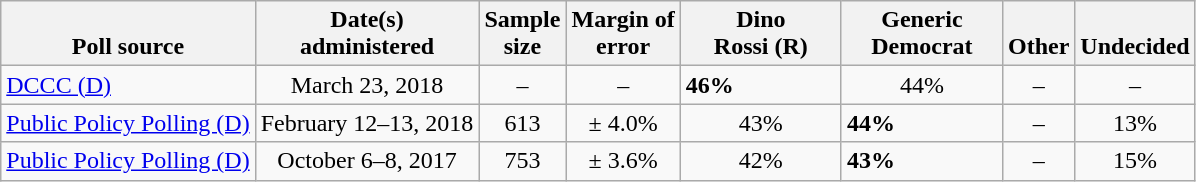<table class="wikitable">
<tr valign= bottom>
<th>Poll source</th>
<th>Date(s)<br>administered</th>
<th>Sample<br>size</th>
<th>Margin of<br>error</th>
<th style="width:100px;">Dino<br>Rossi (R)</th>
<th style="width:100px;">Generic<br>Democrat</th>
<th>Other</th>
<th>Undecided</th>
</tr>
<tr>
<td><a href='#'>DCCC (D)</a></td>
<td align=center>March 23, 2018</td>
<td align=center>–</td>
<td align=center>–</td>
<td><strong>46%</strong></td>
<td align=center>44%</td>
<td align=center>–</td>
<td align=center>–</td>
</tr>
<tr>
<td><a href='#'>Public Policy Polling (D)</a></td>
<td align=center>February 12–13, 2018</td>
<td align=center>613</td>
<td align=center>± 4.0%</td>
<td align=center>43%</td>
<td><strong>44%</strong></td>
<td align=center>–</td>
<td align=center>13%</td>
</tr>
<tr>
<td><a href='#'>Public Policy Polling (D)</a></td>
<td align=center>October 6–8, 2017</td>
<td align=center>753</td>
<td align=center>± 3.6%</td>
<td align=center>42%</td>
<td><strong>43%</strong></td>
<td align=center>–</td>
<td align=center>15%</td>
</tr>
</table>
